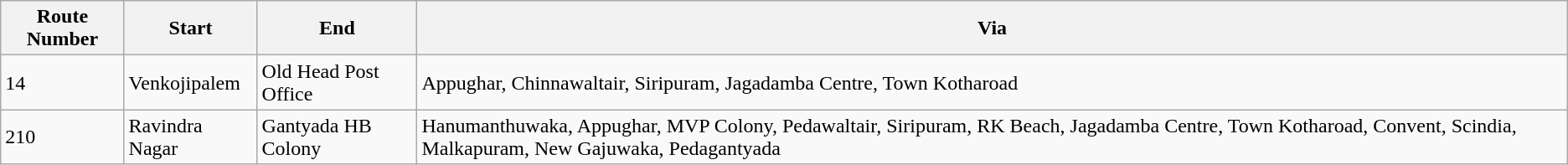<table class="sortable wikitable">
<tr>
<th>Route Number</th>
<th>Start</th>
<th>End</th>
<th>Via</th>
</tr>
<tr>
<td>14</td>
<td>Venkojipalem</td>
<td>Old Head Post Office</td>
<td>Appughar, Chinnawaltair, Siripuram, Jagadamba Centre, Town Kotharoad</td>
</tr>
<tr>
<td>210</td>
<td>Ravindra Nagar</td>
<td>Gantyada HB Colony</td>
<td>Hanumanthuwaka, Appughar, MVP Colony, Pedawaltair, Siripuram, RK Beach, Jagadamba Centre, Town Kotharoad, Convent, Scindia, Malkapuram, New Gajuwaka, Pedagantyada</td>
</tr>
</table>
